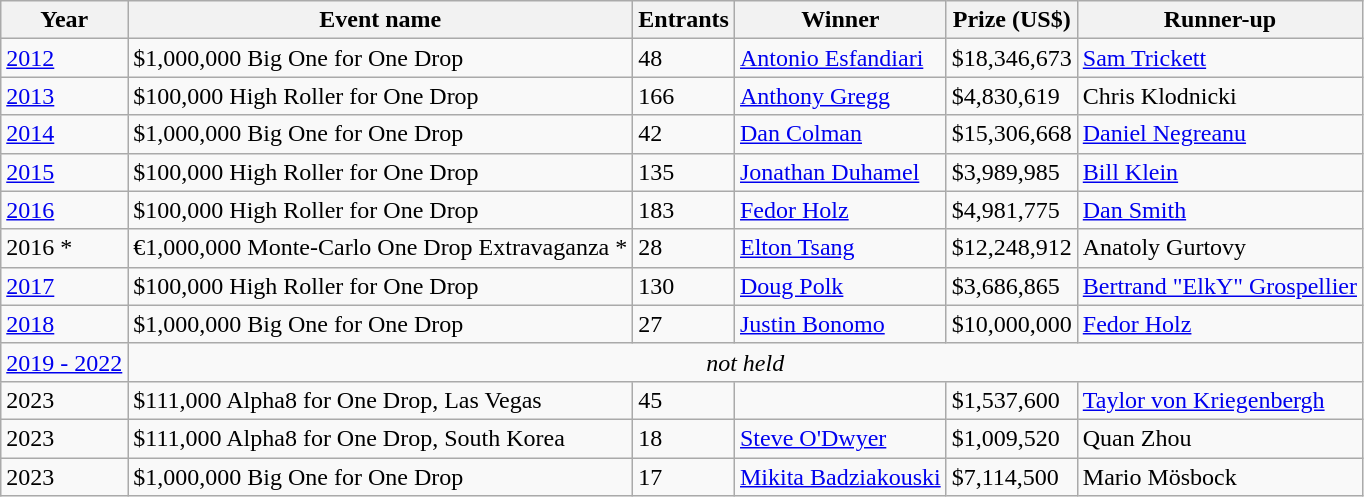<table class="wikitable sortable">
<tr>
<th>Year</th>
<th>Event name</th>
<th>Entrants</th>
<th>Winner</th>
<th>Prize (US$)</th>
<th>Runner-up</th>
</tr>
<tr>
<td><a href='#'>2012</a></td>
<td>$1,000,000 Big One for One Drop</td>
<td>48</td>
<td> <a href='#'>Antonio Esfandiari</a></td>
<td>$18,346,673</td>
<td> <a href='#'>Sam Trickett</a></td>
</tr>
<tr>
<td><a href='#'>2013</a></td>
<td>$100,000 High Roller for One Drop</td>
<td>166</td>
<td> <a href='#'>Anthony Gregg</a></td>
<td>$4,830,619</td>
<td> Chris Klodnicki</td>
</tr>
<tr>
<td><a href='#'>2014</a></td>
<td>$1,000,000 Big One for One Drop</td>
<td>42</td>
<td> <a href='#'>Dan Colman</a></td>
<td>$15,306,668</td>
<td> <a href='#'>Daniel Negreanu</a></td>
</tr>
<tr>
<td><a href='#'>2015</a></td>
<td>$100,000 High Roller for One Drop</td>
<td>135</td>
<td> <a href='#'>Jonathan Duhamel</a></td>
<td>$3,989,985</td>
<td> <a href='#'>Bill Klein</a></td>
</tr>
<tr>
<td><a href='#'>2016</a></td>
<td>$100,000 High Roller for One Drop</td>
<td>183</td>
<td> <a href='#'>Fedor Holz</a></td>
<td>$4,981,775</td>
<td> <a href='#'>Dan Smith</a></td>
</tr>
<tr>
<td>2016 *</td>
<td>€1,000,000 Monte-Carlo One Drop Extravaganza *</td>
<td>28</td>
<td> <a href='#'>Elton Tsang</a></td>
<td>$12,248,912</td>
<td> Anatoly Gurtovy</td>
</tr>
<tr>
<td><a href='#'>2017</a></td>
<td>$100,000 High Roller for One Drop</td>
<td>130</td>
<td> <a href='#'>Doug Polk</a></td>
<td>$3,686,865</td>
<td> <a href='#'>Bertrand "ElkY" Grospellier</a></td>
</tr>
<tr>
<td><a href='#'>2018</a></td>
<td>$1,000,000 Big One for One Drop</td>
<td>27</td>
<td> <a href='#'>Justin Bonomo</a></td>
<td>$10,000,000</td>
<td> <a href='#'>Fedor Holz</a></td>
</tr>
<tr>
<td><a href='#'>2019 - 2022</a></td>
<td colspan=5 align=center><em>not held</em></td>
</tr>
<tr>
<td>2023</td>
<td>$111,000 Alpha8 for One Drop, Las Vegas</td>
<td>45</td>
<td> </td>
<td>$1,537,600</td>
<td> <a href='#'>Taylor von Kriegenbergh</a></td>
</tr>
<tr>
<td>2023</td>
<td>$111,000 Alpha8 for One Drop, South Korea</td>
<td>18</td>
<td> <a href='#'>Steve O'Dwyer</a></td>
<td>$1,009,520</td>
<td> Quan Zhou</td>
</tr>
<tr>
<td>2023</td>
<td>$1,000,000 Big One for One Drop</td>
<td>17</td>
<td> <a href='#'>Mikita Badziakouski</a></td>
<td>$7,114,500</td>
<td> Mario Mösbock</td>
</tr>
</table>
